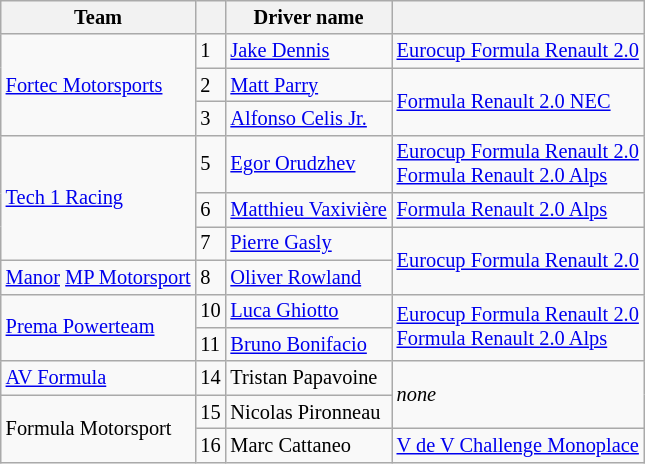<table class="wikitable" style="font-size: 85%;">
<tr>
<th>Team</th>
<th></th>
<th>Driver name</th>
<th></th>
</tr>
<tr>
<td rowspan=3> <a href='#'>Fortec Motorsports</a></td>
<td>1</td>
<td> <a href='#'>Jake Dennis</a></td>
<td><a href='#'>Eurocup Formula Renault 2.0</a></td>
</tr>
<tr>
<td>2</td>
<td> <a href='#'>Matt Parry</a></td>
<td rowspan=2><a href='#'>Formula Renault 2.0 NEC</a></td>
</tr>
<tr>
<td>3</td>
<td> <a href='#'>Alfonso Celis Jr.</a></td>
</tr>
<tr>
<td rowspan=3> <a href='#'>Tech 1 Racing</a></td>
<td>5</td>
<td> <a href='#'>Egor Orudzhev</a></td>
<td><a href='#'>Eurocup Formula Renault 2.0</a><br><a href='#'>Formula Renault 2.0 Alps</a></td>
</tr>
<tr>
<td>6</td>
<td> <a href='#'>Matthieu Vaxivière</a></td>
<td><a href='#'>Formula Renault 2.0 Alps</a></td>
</tr>
<tr>
<td>7</td>
<td> <a href='#'>Pierre Gasly</a></td>
<td rowspan=2><a href='#'>Eurocup Formula Renault 2.0</a></td>
</tr>
<tr>
<td> <a href='#'>Manor</a> <a href='#'>MP Motorsport</a></td>
<td>8</td>
<td> <a href='#'>Oliver Rowland</a></td>
</tr>
<tr>
<td rowspan=2> <a href='#'>Prema Powerteam</a></td>
<td>10</td>
<td> <a href='#'>Luca Ghiotto</a></td>
<td rowspan=2><a href='#'>Eurocup Formula Renault 2.0</a><br><a href='#'>Formula Renault 2.0 Alps</a></td>
</tr>
<tr>
<td>11</td>
<td> <a href='#'>Bruno Bonifacio</a></td>
</tr>
<tr>
<td> <a href='#'>AV Formula</a></td>
<td>14</td>
<td> Tristan Papavoine</td>
<td rowspan=2><em>none</em></td>
</tr>
<tr>
<td rowspan=2> Formula Motorsport</td>
<td>15</td>
<td> Nicolas Pironneau</td>
</tr>
<tr>
<td>16</td>
<td> Marc Cattaneo</td>
<td><a href='#'>V de V Challenge Monoplace</a></td>
</tr>
</table>
